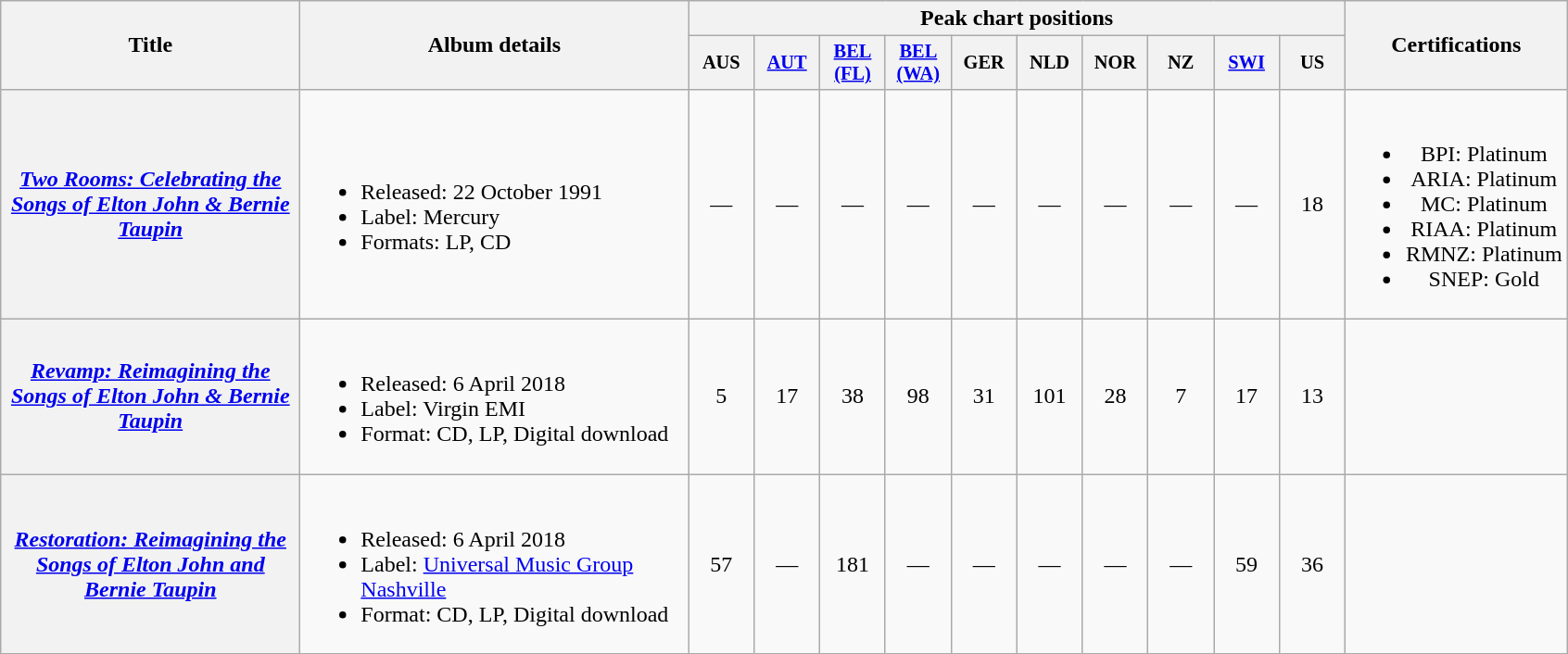<table class="wikitable plainrowheaders" style="text-align:center;">
<tr>
<th scope="col" rowspan="2" style="width:13em;">Title</th>
<th scope="col" rowspan="2" style="width:17em;">Album details</th>
<th scope="col" colspan="10">Peak chart positions</th>
<th scope="col" rowspan="2">Certifications</th>
</tr>
<tr>
<th scope="col" style="width:3em;font-size:85%">AUS<br></th>
<th scope="col" style="width:3em;font-size:85%"><a href='#'>AUT</a><br></th>
<th scope="col" style="width:3em;font-size:85%"><a href='#'>BEL (FL)</a><br></th>
<th scope="col" style="width:3em;font-size:85%"><a href='#'>BEL (WA)</a><br></th>
<th scope="col" style="width:3em;font-size:85%">GER<br></th>
<th scope="col" style="width:3em;font-size:85%">NLD<br></th>
<th scope="col" style="width:3em;font-size:85%">NOR<br></th>
<th scope="col" style="width:3em;font-size:85%">NZ<br></th>
<th scope="col" style="width:3em;font-size:85%"><a href='#'>SWI</a><br></th>
<th scope="col" style="width:3em;font-size:85%">US<br></th>
</tr>
<tr>
<th scope="row"><em><a href='#'>Two Rooms: Celebrating the Songs of Elton John & Bernie Taupin</a></em></th>
<td align="left"><br><ul><li>Released: 22 October 1991</li><li>Label: Mercury</li><li>Formats: LP, CD</li></ul></td>
<td>—</td>
<td>—</td>
<td>—</td>
<td>—</td>
<td>—</td>
<td>—</td>
<td>—</td>
<td>—</td>
<td>—</td>
<td>18</td>
<td><br><ul><li>BPI: Platinum</li><li>ARIA: Platinum</li><li>MC: Platinum</li><li>RIAA: Platinum</li><li>RMNZ: Platinum</li><li>SNEP: Gold</li></ul></td>
</tr>
<tr>
<th scope="row"><em><a href='#'>Revamp: Reimagining the Songs of Elton John & Bernie Taupin</a></em></th>
<td align="left"><br><ul><li>Released: 6 April 2018</li><li>Label: Virgin EMI</li><li>Format: CD, LP, Digital download</li></ul></td>
<td>5</td>
<td>17</td>
<td>38</td>
<td>98</td>
<td>31</td>
<td>101</td>
<td>28</td>
<td>7</td>
<td>17</td>
<td>13</td>
<td></td>
</tr>
<tr>
<th scope="row"><em><a href='#'>Restoration: Reimagining the Songs of Elton John and Bernie Taupin</a></em></th>
<td align="left"><br><ul><li>Released: 6 April 2018</li><li>Label: <a href='#'>Universal Music Group Nashville</a></li><li>Format: CD, LP, Digital download</li></ul></td>
<td>57</td>
<td>—</td>
<td>181</td>
<td>—</td>
<td>—</td>
<td>—</td>
<td>—</td>
<td>—</td>
<td>59</td>
<td>36</td>
<td></td>
</tr>
</table>
